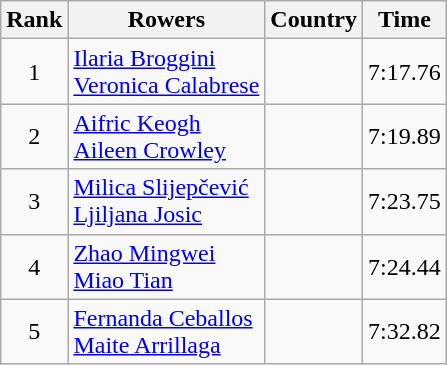<table class="wikitable" style="text-align:center">
<tr>
<th>Rank</th>
<th>Rowers</th>
<th>Country</th>
<th>Time</th>
</tr>
<tr>
<td>1</td>
<td align="left"><a href='#'>Ilaria Broggini</a><br><a href='#'>Veronica Calabrese</a></td>
<td align="left"></td>
<td>7:17.76</td>
</tr>
<tr>
<td>2</td>
<td align="left"><a href='#'>Aifric Keogh</a><br><a href='#'>Aileen Crowley</a></td>
<td align="left"></td>
<td>7:19.89</td>
</tr>
<tr>
<td>3</td>
<td align="left"><a href='#'>Milica Slijepčević</a><br><a href='#'>Ljiljana Josic</a></td>
<td align="left"></td>
<td>7:23.75</td>
</tr>
<tr>
<td>4</td>
<td align="left"><a href='#'>Zhao Mingwei</a><br><a href='#'>Miao Tian</a></td>
<td align="left"></td>
<td>7:24.44</td>
</tr>
<tr>
<td>5</td>
<td align="left"><a href='#'>Fernanda Ceballos</a><br><a href='#'>Maite Arrillaga</a></td>
<td align="left"></td>
<td>7:32.82</td>
</tr>
</table>
